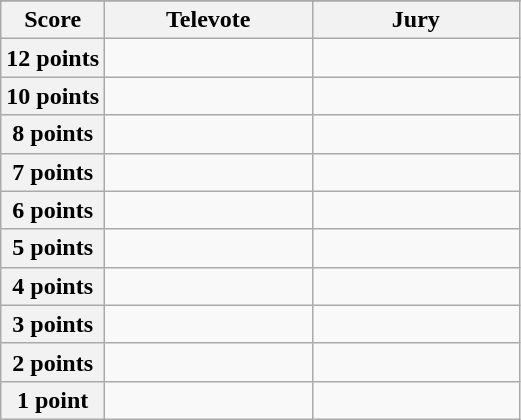<table class="wikitable">
<tr>
</tr>
<tr>
<th scope="col" width="20%">Score</th>
<th scope="col" width="40%">Televote</th>
<th scope="col" width="40%">Jury</th>
</tr>
<tr>
<th scope="row">12 points</th>
<td></td>
<td></td>
</tr>
<tr>
<th scope="row">10 points</th>
<td></td>
<td></td>
</tr>
<tr>
<th scope="row">8 points</th>
<td></td>
<td></td>
</tr>
<tr>
<th scope="row">7 points</th>
<td></td>
<td></td>
</tr>
<tr>
<th scope="row">6 points</th>
<td></td>
<td></td>
</tr>
<tr>
<th scope="row">5 points</th>
<td></td>
<td></td>
</tr>
<tr>
<th scope="row">4 points</th>
<td></td>
<td></td>
</tr>
<tr>
<th scope="row">3 points</th>
<td></td>
<td></td>
</tr>
<tr>
<th scope="row">2 points</th>
<td></td>
<td></td>
</tr>
<tr>
<th scope="row">1 point</th>
<td></td>
<td></td>
</tr>
</table>
